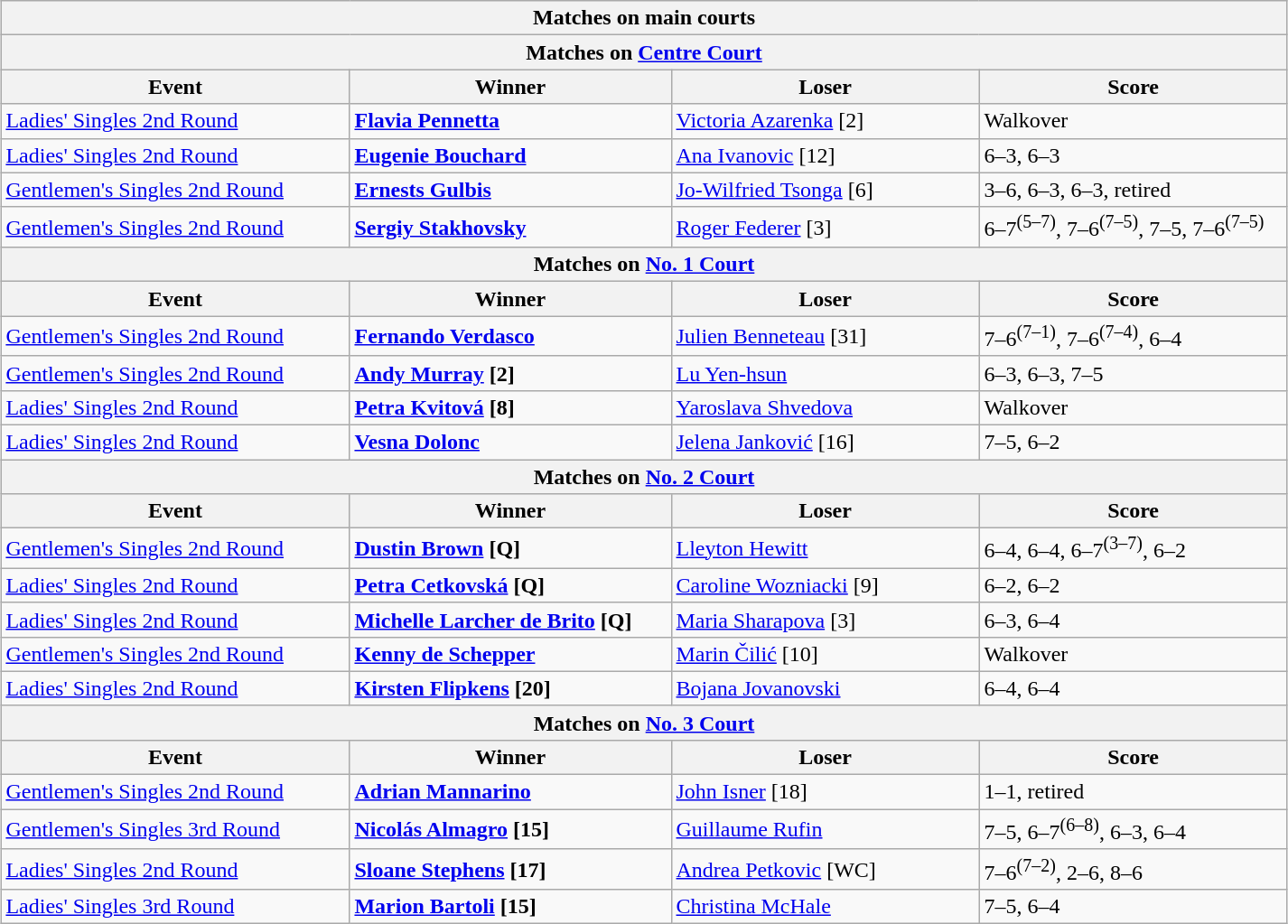<table class="wikitable collapsible uncollapsed" style="margin:auto;">
<tr>
<th colspan="4" style="white-space:nowrap;">Matches on main courts</th>
</tr>
<tr>
<th colspan="4">Matches on <a href='#'>Centre Court</a></th>
</tr>
<tr>
<th width=250>Event</th>
<th width=220>Winner</th>
<th width=220>Loser</th>
<th width=220>Score</th>
</tr>
<tr>
<td><a href='#'>Ladies' Singles 2nd Round</a></td>
<td> <strong><a href='#'>Flavia Pennetta</a></strong></td>
<td> <a href='#'>Victoria Azarenka</a> [2]</td>
<td>Walkover</td>
</tr>
<tr>
<td><a href='#'>Ladies' Singles 2nd Round</a></td>
<td> <strong><a href='#'>Eugenie Bouchard</a></strong></td>
<td> <a href='#'>Ana Ivanovic</a> [12]</td>
<td>6–3, 6–3</td>
</tr>
<tr>
<td><a href='#'>Gentlemen's Singles 2nd Round</a></td>
<td> <strong><a href='#'>Ernests Gulbis</a></strong></td>
<td> <a href='#'>Jo-Wilfried Tsonga</a> [6]</td>
<td>3–6, 6–3, 6–3, retired</td>
</tr>
<tr>
<td><a href='#'>Gentlemen's Singles 2nd Round</a></td>
<td> <strong><a href='#'>Sergiy Stakhovsky</a></strong></td>
<td> <a href='#'>Roger Federer</a> [3]</td>
<td>6–7<sup>(5–7)</sup>, 7–6<sup>(7–5)</sup>, 7–5, 7–6<sup>(7–5)</sup></td>
</tr>
<tr>
<th colspan="4">Matches on <a href='#'>No. 1 Court</a></th>
</tr>
<tr>
<th width=250>Event</th>
<th width=220>Winner</th>
<th width=220>Loser</th>
<th width=220>Score</th>
</tr>
<tr>
<td><a href='#'>Gentlemen's Singles 2nd Round</a></td>
<td> <strong><a href='#'>Fernando Verdasco</a></strong></td>
<td> <a href='#'>Julien Benneteau</a> [31]</td>
<td>7–6<sup>(7–1)</sup>, 7–6<sup>(7–4)</sup>, 6–4</td>
</tr>
<tr>
<td><a href='#'>Gentlemen's Singles 2nd Round</a></td>
<td> <strong><a href='#'>Andy Murray</a> [2]</strong></td>
<td> <a href='#'>Lu Yen-hsun</a></td>
<td>6–3, 6–3, 7–5</td>
</tr>
<tr>
<td><a href='#'>Ladies' Singles 2nd Round</a></td>
<td> <strong><a href='#'>Petra Kvitová</a> [8]</strong></td>
<td> <a href='#'>Yaroslava Shvedova</a></td>
<td>Walkover</td>
</tr>
<tr>
<td><a href='#'>Ladies' Singles 2nd Round</a></td>
<td> <strong><a href='#'>Vesna Dolonc</a></strong></td>
<td> <a href='#'>Jelena Janković</a> [16]</td>
<td>7–5, 6–2</td>
</tr>
<tr>
<th colspan="4">Matches on <a href='#'>No. 2 Court</a></th>
</tr>
<tr>
<th width=250>Event</th>
<th width=230>Winner</th>
<th width=220>Loser</th>
<th width=220>Score</th>
</tr>
<tr>
<td><a href='#'>Gentlemen's Singles 2nd Round</a></td>
<td> <strong><a href='#'>Dustin Brown</a> [Q]</strong></td>
<td> <a href='#'>Lleyton Hewitt</a></td>
<td>6–4, 6–4, 6–7<sup>(3–7)</sup>, 6–2</td>
</tr>
<tr>
<td><a href='#'>Ladies' Singles 2nd Round</a></td>
<td> <strong><a href='#'>Petra Cetkovská</a> [Q]</strong></td>
<td> <a href='#'>Caroline Wozniacki</a> [9]</td>
<td>6–2, 6–2</td>
</tr>
<tr>
<td><a href='#'>Ladies' Singles 2nd Round</a></td>
<td> <strong><a href='#'>Michelle Larcher de Brito</a> [Q]</strong></td>
<td> <a href='#'>Maria Sharapova</a> [3]</td>
<td>6–3, 6–4</td>
</tr>
<tr>
<td><a href='#'>Gentlemen's Singles 2nd Round</a></td>
<td> <strong><a href='#'>Kenny de Schepper</a></strong></td>
<td> <a href='#'>Marin Čilić</a> [10]</td>
<td>Walkover</td>
</tr>
<tr>
<td><a href='#'>Ladies' Singles 2nd Round</a></td>
<td> <strong><a href='#'>Kirsten Flipkens</a> [20]</strong></td>
<td> <a href='#'>Bojana Jovanovski</a></td>
<td>6–4, 6–4</td>
</tr>
<tr>
<th colspan="4">Matches on <a href='#'>No. 3 Court</a></th>
</tr>
<tr>
<th width=250>Event</th>
<th width=220>Winner</th>
<th width=220>Loser</th>
<th width=220>Score</th>
</tr>
<tr>
<td><a href='#'>Gentlemen's Singles 2nd Round</a></td>
<td> <strong><a href='#'>Adrian Mannarino</a></strong></td>
<td> <a href='#'>John Isner</a> [18]</td>
<td>1–1, retired</td>
</tr>
<tr>
<td><a href='#'>Gentlemen's Singles 3rd Round</a></td>
<td> <strong><a href='#'>Nicolás Almagro</a> [15]</strong></td>
<td> <a href='#'>Guillaume Rufin</a></td>
<td>7–5, 6–7<sup>(6–8)</sup>, 6–3, 6–4</td>
</tr>
<tr>
<td><a href='#'>Ladies' Singles 2nd Round</a></td>
<td> <strong><a href='#'>Sloane Stephens</a> [17]</strong></td>
<td> <a href='#'>Andrea Petkovic</a> [WC]</td>
<td>7–6<sup>(7–2)</sup>, 2–6, 8–6</td>
</tr>
<tr>
<td><a href='#'>Ladies' Singles 3rd Round</a></td>
<td> <strong><a href='#'>Marion Bartoli</a> [15]</strong></td>
<td> <a href='#'>Christina McHale</a></td>
<td>7–5, 6–4</td>
</tr>
</table>
